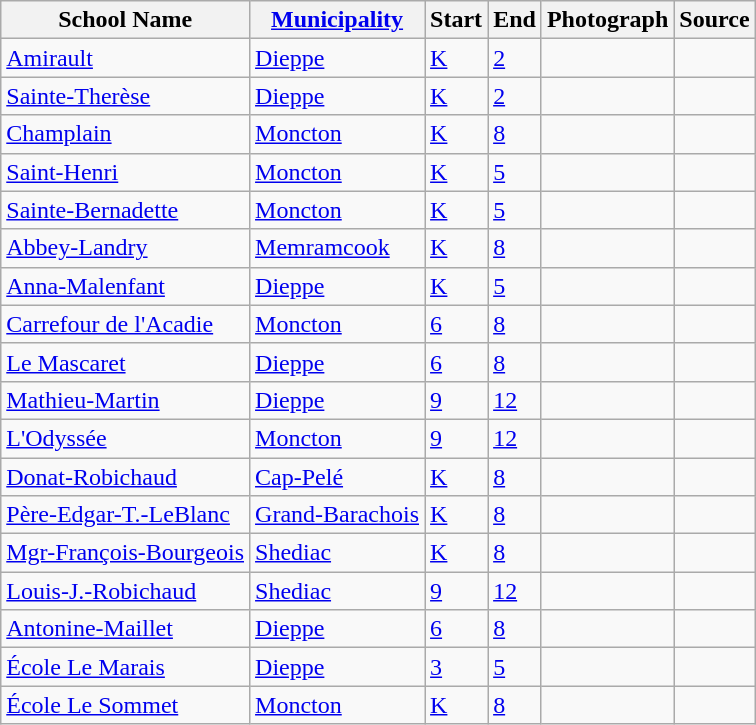<table class="wikitable sortable">
<tr>
<th>School Name</th>
<th><a href='#'>Municipality</a></th>
<th>Start</th>
<th>End</th>
<th>Photograph</th>
<th>Source</th>
</tr>
<tr>
<td><a href='#'>Amirault</a></td>
<td><a href='#'>Dieppe</a></td>
<td><a href='#'>K</a></td>
<td><a href='#'>2</a></td>
<td></td>
<td></td>
</tr>
<tr>
<td><a href='#'>Sainte-Therèse</a></td>
<td><a href='#'>Dieppe</a></td>
<td><a href='#'>K</a></td>
<td><a href='#'>2</a></td>
<td></td>
<td></td>
</tr>
<tr>
<td><a href='#'>Champlain</a></td>
<td><a href='#'>Moncton</a></td>
<td><a href='#'>K</a></td>
<td><a href='#'>8</a></td>
<td></td>
<td></td>
</tr>
<tr>
<td><a href='#'>Saint-Henri</a></td>
<td><a href='#'>Moncton</a></td>
<td><a href='#'>K</a></td>
<td><a href='#'>5</a></td>
<td></td>
<td></td>
</tr>
<tr>
<td><a href='#'>Sainte-Bernadette</a></td>
<td><a href='#'>Moncton</a></td>
<td><a href='#'>K</a></td>
<td><a href='#'>5</a></td>
<td></td>
<td></td>
</tr>
<tr>
<td><a href='#'>Abbey-Landry</a></td>
<td><a href='#'>Memramcook</a></td>
<td><a href='#'>K</a></td>
<td><a href='#'>8</a></td>
<td></td>
<td></td>
</tr>
<tr>
<td><a href='#'>Anna-Malenfant</a></td>
<td><a href='#'>Dieppe</a></td>
<td><a href='#'>K</a></td>
<td><a href='#'>5</a></td>
<td></td>
<td></td>
</tr>
<tr>
<td><a href='#'>Carrefour de l'Acadie</a></td>
<td><a href='#'>Moncton</a></td>
<td><a href='#'>6</a></td>
<td><a href='#'>8</a></td>
<td></td>
<td></td>
</tr>
<tr>
<td><a href='#'>Le Mascaret</a></td>
<td><a href='#'>Dieppe</a></td>
<td><a href='#'>6</a></td>
<td><a href='#'>8</a></td>
<td></td>
<td></td>
</tr>
<tr>
<td><a href='#'>Mathieu-Martin</a></td>
<td><a href='#'>Dieppe</a></td>
<td><a href='#'>9</a></td>
<td><a href='#'>12</a></td>
<td></td>
<td></td>
</tr>
<tr>
<td><a href='#'>L'Odyssée</a></td>
<td><a href='#'>Moncton</a></td>
<td><a href='#'>9</a></td>
<td><a href='#'>12</a></td>
<td></td>
<td></td>
</tr>
<tr>
<td><a href='#'>Donat-Robichaud</a></td>
<td><a href='#'>Cap-Pelé</a></td>
<td><a href='#'>K</a></td>
<td><a href='#'>8</a></td>
<td></td>
<td></td>
</tr>
<tr>
<td><a href='#'>Père-Edgar-T.-LeBlanc</a></td>
<td><a href='#'>Grand-Barachois</a></td>
<td><a href='#'>K</a></td>
<td><a href='#'>8</a></td>
<td></td>
<td></td>
</tr>
<tr>
<td><a href='#'>Mgr-François-Bourgeois</a></td>
<td><a href='#'>Shediac</a></td>
<td><a href='#'>K</a></td>
<td><a href='#'>8</a></td>
<td></td>
<td></td>
</tr>
<tr>
<td><a href='#'>Louis-J.-Robichaud</a></td>
<td><a href='#'>Shediac</a></td>
<td><a href='#'>9</a></td>
<td><a href='#'>12</a></td>
<td></td>
<td></td>
</tr>
<tr>
<td><a href='#'>Antonine-Maillet</a></td>
<td><a href='#'>Dieppe</a></td>
<td><a href='#'>6</a></td>
<td><a href='#'>8</a></td>
<td></td>
<td></td>
</tr>
<tr>
<td><a href='#'>École Le Marais</a></td>
<td><a href='#'>Dieppe</a></td>
<td><a href='#'>3</a></td>
<td><a href='#'>5</a></td>
<td></td>
<td></td>
</tr>
<tr>
<td><a href='#'>École Le Sommet</a></td>
<td><a href='#'>Moncton</a></td>
<td><a href='#'>K</a></td>
<td><a href='#'>8</a></td>
<td></td>
<td></td>
</tr>
</table>
